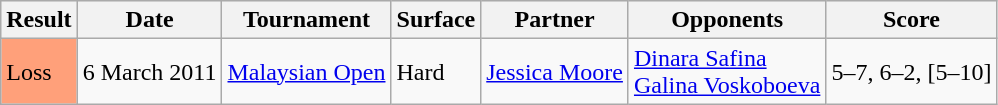<table class="wikitable">
<tr style="background:#eee;">
<th>Result</th>
<th>Date</th>
<th>Tournament</th>
<th>Surface</th>
<th>Partner</th>
<th>Opponents</th>
<th>Score</th>
</tr>
<tr>
<td style="background:#ffa07a;">Loss</td>
<td>6 March 2011</td>
<td><a href='#'>Malaysian Open</a></td>
<td>Hard</td>
<td> <a href='#'>Jessica Moore</a></td>
<td> <a href='#'>Dinara Safina</a> <br>  <a href='#'>Galina Voskoboeva</a></td>
<td>5–7, 6–2, [5–10]</td>
</tr>
</table>
